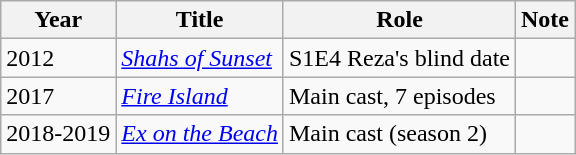<table class="wikitable">
<tr>
<th>Year</th>
<th>Title</th>
<th>Role</th>
<th>Note</th>
</tr>
<tr>
<td>2012</td>
<td><em><a href='#'>Shahs of Sunset</a></em></td>
<td>S1E4 Reza's blind date</td>
<td></td>
</tr>
<tr>
<td>2017</td>
<td><em><a href='#'>Fire Island</a></em></td>
<td>Main cast, 7 episodes</td>
<td style="text-align:center;"></td>
</tr>
<tr>
<td>2018-2019</td>
<td><em><a href='#'>Ex on the Beach</a></em></td>
<td>Main cast (season 2)</td>
<td style="text-align:center;"></td>
</tr>
</table>
